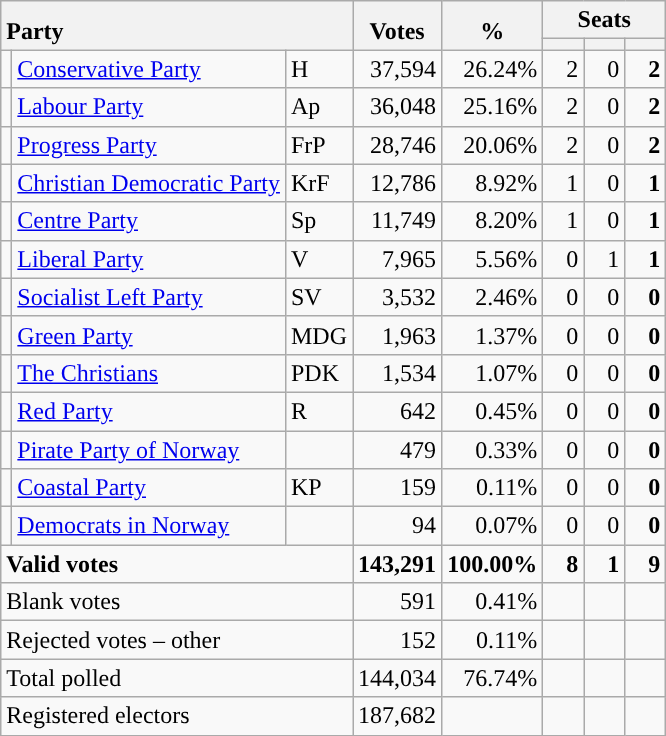<table class="wikitable" border="1" style="text-align:right;">
<tr>
<th style="text-align:left;" valign=bottom rowspan=2 colspan=3>Party</th>
<th align=center valign=bottom rowspan=2 width="50">Votes</th>
<th align=center valign=bottom rowspan=2 width="50">%</th>
<th colspan=3>Seats</th>
</tr>
<tr>
<th align=center valign=bottom width="20"><small></small></th>
<th align=center valign=bottom width="20"><small><a href='#'></a></small></th>
<th align=center valign=bottom width="20"><small></small></th>
</tr>
<tr>
<td style="color:inherit;background:"></td>
<td align=left><a href='#'>Conservative Party</a></td>
<td align=left>H</td>
<td>37,594</td>
<td>26.24%</td>
<td>2</td>
<td>0</td>
<td><strong>2</strong></td>
</tr>
<tr>
<td style="color:inherit;background:"></td>
<td align=left><a href='#'>Labour Party</a></td>
<td align=left>Ap</td>
<td>36,048</td>
<td>25.16%</td>
<td>2</td>
<td>0</td>
<td><strong>2</strong></td>
</tr>
<tr>
<td style="color:inherit;background:"></td>
<td align=left><a href='#'>Progress Party</a></td>
<td align=left>FrP</td>
<td>28,746</td>
<td>20.06%</td>
<td>2</td>
<td>0</td>
<td><strong>2</strong></td>
</tr>
<tr>
<td style="color:inherit;background:"></td>
<td align=left><a href='#'>Christian Democratic Party</a></td>
<td align=left>KrF</td>
<td>12,786</td>
<td>8.92%</td>
<td>1</td>
<td>0</td>
<td><strong>1</strong></td>
</tr>
<tr>
<td style="color:inherit;background:"></td>
<td align=left><a href='#'>Centre Party</a></td>
<td align=left>Sp</td>
<td>11,749</td>
<td>8.20%</td>
<td>1</td>
<td>0</td>
<td><strong>1</strong></td>
</tr>
<tr>
<td style="color:inherit;background:"></td>
<td align=left><a href='#'>Liberal Party</a></td>
<td align=left>V</td>
<td>7,965</td>
<td>5.56%</td>
<td>0</td>
<td>1</td>
<td><strong>1</strong></td>
</tr>
<tr>
<td style="color:inherit;background:"></td>
<td align=left><a href='#'>Socialist Left Party</a></td>
<td align=left>SV</td>
<td>3,532</td>
<td>2.46%</td>
<td>0</td>
<td>0</td>
<td><strong>0</strong></td>
</tr>
<tr>
<td style="color:inherit;background:"></td>
<td align=left><a href='#'>Green Party</a></td>
<td align=left>MDG</td>
<td>1,963</td>
<td>1.37%</td>
<td>0</td>
<td>0</td>
<td><strong>0</strong></td>
</tr>
<tr>
<td style="color:inherit;background:"></td>
<td align=left><a href='#'>The Christians</a></td>
<td align=left>PDK</td>
<td>1,534</td>
<td>1.07%</td>
<td>0</td>
<td>0</td>
<td><strong>0</strong></td>
</tr>
<tr>
<td style="color:inherit;background:"></td>
<td align=left><a href='#'>Red Party</a></td>
<td align=left>R</td>
<td>642</td>
<td>0.45%</td>
<td>0</td>
<td>0</td>
<td><strong>0</strong></td>
</tr>
<tr>
<td style="color:inherit;background:"></td>
<td align=left><a href='#'>Pirate Party of Norway</a></td>
<td align=left></td>
<td>479</td>
<td>0.33%</td>
<td>0</td>
<td>0</td>
<td><strong>0</strong></td>
</tr>
<tr>
<td style="color:inherit;background:"></td>
<td align=left><a href='#'>Coastal Party</a></td>
<td align=left>KP</td>
<td>159</td>
<td>0.11%</td>
<td>0</td>
<td>0</td>
<td><strong>0</strong></td>
</tr>
<tr>
<td style="color:inherit;background:"></td>
<td align=left><a href='#'>Democrats in Norway</a></td>
<td align=left></td>
<td>94</td>
<td>0.07%</td>
<td>0</td>
<td>0</td>
<td><strong>0</strong></td>
</tr>
<tr style="font-weight:bold">
<td align=left colspan=3>Valid votes</td>
<td>143,291</td>
<td>100.00%</td>
<td>8</td>
<td>1</td>
<td>9</td>
</tr>
<tr>
<td align=left colspan=3>Blank votes</td>
<td>591</td>
<td>0.41%</td>
<td></td>
<td></td>
<td></td>
</tr>
<tr>
<td align=left colspan=3>Rejected votes – other</td>
<td>152</td>
<td>0.11%</td>
<td></td>
<td></td>
<td></td>
</tr>
<tr>
<td align=left colspan=3>Total polled</td>
<td>144,034</td>
<td>76.74%</td>
<td></td>
<td></td>
<td></td>
</tr>
<tr>
<td align=left colspan=3>Registered electors</td>
<td>187,682</td>
<td></td>
<td></td>
<td></td>
<td></td>
</tr>
</table>
